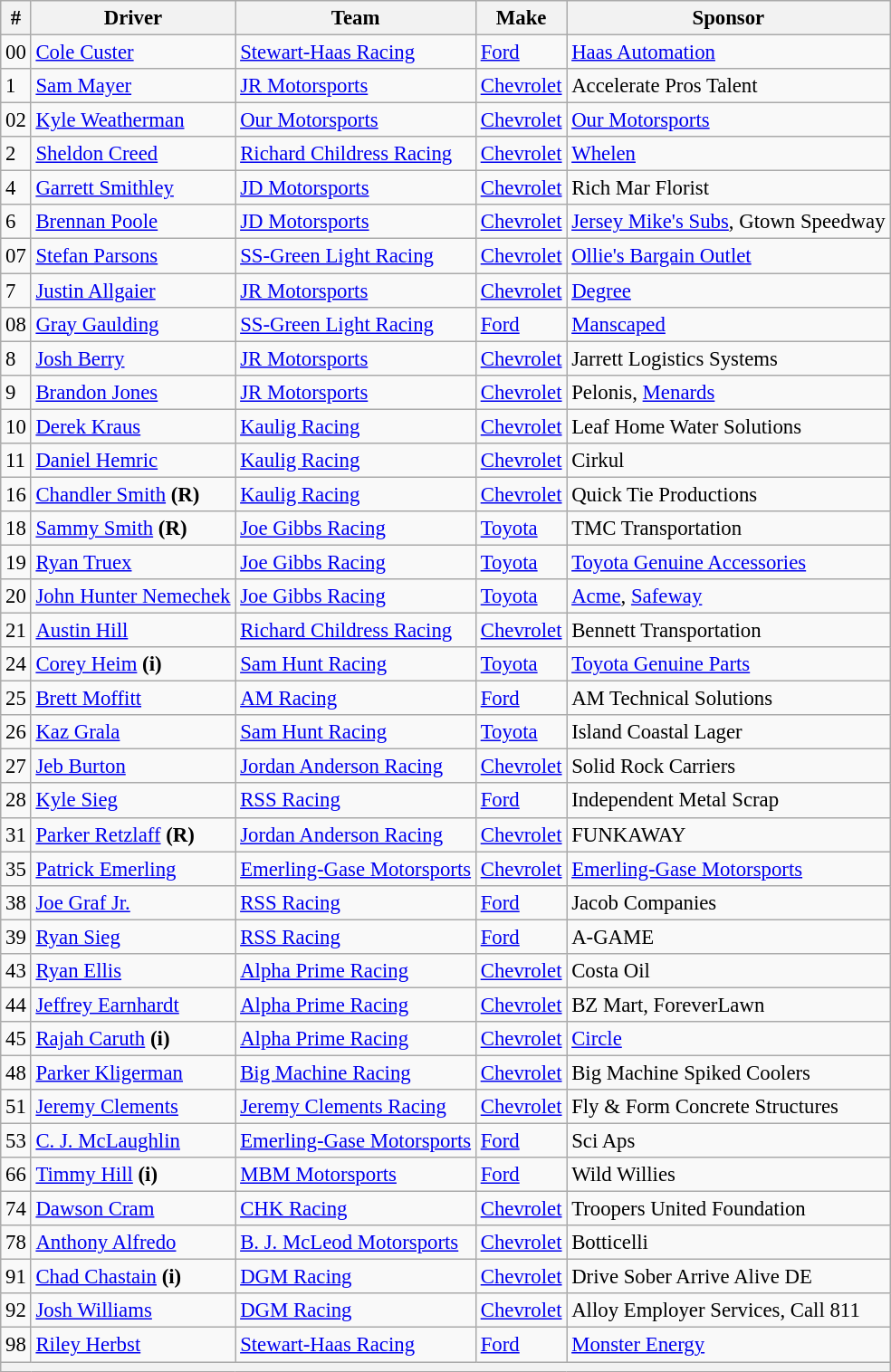<table class="wikitable" style="font-size: 95%;">
<tr>
<th>#</th>
<th>Driver</th>
<th>Team</th>
<th>Make</th>
<th>Sponsor</th>
</tr>
<tr>
<td>00</td>
<td><a href='#'>Cole Custer</a></td>
<td><a href='#'>Stewart-Haas Racing</a></td>
<td><a href='#'>Ford</a></td>
<td><a href='#'>Haas Automation</a></td>
</tr>
<tr>
<td>1</td>
<td><a href='#'>Sam Mayer</a></td>
<td><a href='#'>JR Motorsports</a></td>
<td><a href='#'>Chevrolet</a></td>
<td>Accelerate Pros Talent</td>
</tr>
<tr>
<td>02</td>
<td><a href='#'>Kyle Weatherman</a></td>
<td><a href='#'>Our Motorsports</a></td>
<td><a href='#'>Chevrolet</a></td>
<td><a href='#'>Our Motorsports</a></td>
</tr>
<tr>
<td>2</td>
<td><a href='#'>Sheldon Creed</a></td>
<td><a href='#'>Richard Childress Racing</a></td>
<td><a href='#'>Chevrolet</a></td>
<td><a href='#'>Whelen</a></td>
</tr>
<tr>
<td>4</td>
<td><a href='#'>Garrett Smithley</a></td>
<td><a href='#'>JD Motorsports</a></td>
<td><a href='#'>Chevrolet</a></td>
<td>Rich Mar Florist</td>
</tr>
<tr>
<td>6</td>
<td><a href='#'>Brennan Poole</a></td>
<td><a href='#'>JD Motorsports</a></td>
<td><a href='#'>Chevrolet</a></td>
<td><a href='#'>Jersey Mike's Subs</a>, Gtown Speedway</td>
</tr>
<tr>
<td>07</td>
<td><a href='#'>Stefan Parsons</a></td>
<td><a href='#'>SS-Green Light Racing</a></td>
<td><a href='#'>Chevrolet</a></td>
<td><a href='#'>Ollie's Bargain Outlet</a></td>
</tr>
<tr>
<td>7</td>
<td><a href='#'>Justin Allgaier</a></td>
<td><a href='#'>JR Motorsports</a></td>
<td><a href='#'>Chevrolet</a></td>
<td><a href='#'>Degree</a></td>
</tr>
<tr>
<td>08</td>
<td><a href='#'>Gray Gaulding</a></td>
<td><a href='#'>SS-Green Light Racing</a></td>
<td><a href='#'>Ford</a></td>
<td><a href='#'>Manscaped</a></td>
</tr>
<tr>
<td>8</td>
<td><a href='#'>Josh Berry</a></td>
<td><a href='#'>JR Motorsports</a></td>
<td><a href='#'>Chevrolet</a></td>
<td>Jarrett Logistics Systems</td>
</tr>
<tr>
<td>9</td>
<td><a href='#'>Brandon Jones</a></td>
<td><a href='#'>JR Motorsports</a></td>
<td><a href='#'>Chevrolet</a></td>
<td>Pelonis, <a href='#'>Menards</a></td>
</tr>
<tr>
<td>10</td>
<td><a href='#'>Derek Kraus</a></td>
<td><a href='#'>Kaulig Racing</a></td>
<td><a href='#'>Chevrolet</a></td>
<td>Leaf Home Water Solutions</td>
</tr>
<tr>
<td>11</td>
<td><a href='#'>Daniel Hemric</a></td>
<td><a href='#'>Kaulig Racing</a></td>
<td><a href='#'>Chevrolet</a></td>
<td>Cirkul</td>
</tr>
<tr>
<td>16</td>
<td><a href='#'>Chandler Smith</a> <strong>(R)</strong></td>
<td><a href='#'>Kaulig Racing</a></td>
<td><a href='#'>Chevrolet</a></td>
<td>Quick Tie Productions</td>
</tr>
<tr>
<td>18</td>
<td><a href='#'>Sammy Smith</a> <strong>(R)</strong></td>
<td><a href='#'>Joe Gibbs Racing</a></td>
<td><a href='#'>Toyota</a></td>
<td>TMC Transportation</td>
</tr>
<tr>
<td>19</td>
<td><a href='#'>Ryan Truex</a></td>
<td><a href='#'>Joe Gibbs Racing</a></td>
<td><a href='#'>Toyota</a></td>
<td><a href='#'>Toyota Genuine Accessories</a></td>
</tr>
<tr>
<td>20</td>
<td nowrap><a href='#'>John Hunter Nemechek</a></td>
<td><a href='#'>Joe Gibbs Racing</a></td>
<td><a href='#'>Toyota</a></td>
<td><a href='#'>Acme</a>, <a href='#'>Safeway</a></td>
</tr>
<tr>
<td>21</td>
<td><a href='#'>Austin Hill</a></td>
<td><a href='#'>Richard Childress Racing</a></td>
<td><a href='#'>Chevrolet</a></td>
<td>Bennett Transportation</td>
</tr>
<tr>
<td>24</td>
<td><a href='#'>Corey Heim</a> <strong>(i)</strong></td>
<td><a href='#'>Sam Hunt Racing</a></td>
<td><a href='#'>Toyota</a></td>
<td><a href='#'>Toyota Genuine Parts</a></td>
</tr>
<tr>
<td>25</td>
<td><a href='#'>Brett Moffitt</a></td>
<td><a href='#'>AM Racing</a></td>
<td><a href='#'>Ford</a></td>
<td>AM Technical Solutions</td>
</tr>
<tr>
<td>26</td>
<td><a href='#'>Kaz Grala</a></td>
<td><a href='#'>Sam Hunt Racing</a></td>
<td><a href='#'>Toyota</a></td>
<td>Island Coastal Lager</td>
</tr>
<tr>
<td>27</td>
<td><a href='#'>Jeb Burton</a></td>
<td><a href='#'>Jordan Anderson Racing</a></td>
<td><a href='#'>Chevrolet</a></td>
<td>Solid Rock Carriers</td>
</tr>
<tr>
<td>28</td>
<td><a href='#'>Kyle Sieg</a></td>
<td><a href='#'>RSS Racing</a></td>
<td><a href='#'>Ford</a></td>
<td>Independent Metal Scrap</td>
</tr>
<tr>
<td>31</td>
<td><a href='#'>Parker Retzlaff</a> <strong>(R)</strong></td>
<td><a href='#'>Jordan Anderson Racing</a></td>
<td><a href='#'>Chevrolet</a></td>
<td>FUNKAWAY</td>
</tr>
<tr>
<td>35</td>
<td><a href='#'>Patrick Emerling</a></td>
<td><a href='#'>Emerling-Gase Motorsports</a></td>
<td><a href='#'>Chevrolet</a></td>
<td><a href='#'>Emerling-Gase Motorsports</a></td>
</tr>
<tr>
<td>38</td>
<td><a href='#'>Joe Graf Jr.</a></td>
<td><a href='#'>RSS Racing</a></td>
<td><a href='#'>Ford</a></td>
<td>Jacob Companies</td>
</tr>
<tr>
<td>39</td>
<td><a href='#'>Ryan Sieg</a></td>
<td><a href='#'>RSS Racing</a></td>
<td><a href='#'>Ford</a></td>
<td>A-GAME</td>
</tr>
<tr>
<td>43</td>
<td><a href='#'>Ryan Ellis</a></td>
<td><a href='#'>Alpha Prime Racing</a></td>
<td><a href='#'>Chevrolet</a></td>
<td>Costa Oil</td>
</tr>
<tr>
<td>44</td>
<td><a href='#'>Jeffrey Earnhardt</a></td>
<td><a href='#'>Alpha Prime Racing</a></td>
<td><a href='#'>Chevrolet</a></td>
<td>BZ Mart, ForeverLawn</td>
</tr>
<tr>
<td>45</td>
<td><a href='#'>Rajah Caruth</a> <strong>(i)</strong></td>
<td><a href='#'>Alpha Prime Racing</a></td>
<td><a href='#'>Chevrolet</a></td>
<td><a href='#'>Circle</a></td>
</tr>
<tr>
<td>48</td>
<td><a href='#'>Parker Kligerman</a></td>
<td><a href='#'>Big Machine Racing</a></td>
<td><a href='#'>Chevrolet</a></td>
<td>Big Machine Spiked Coolers</td>
</tr>
<tr>
<td>51</td>
<td><a href='#'>Jeremy Clements</a></td>
<td><a href='#'>Jeremy Clements Racing</a></td>
<td><a href='#'>Chevrolet</a></td>
<td Fly & Form Structures>Fly & Form Concrete Structures</td>
</tr>
<tr>
<td>53</td>
<td><a href='#'>C. J. McLaughlin</a></td>
<td nowrap><a href='#'>Emerling-Gase Motorsports</a></td>
<td><a href='#'>Ford</a></td>
<td>Sci Aps</td>
</tr>
<tr>
<td>66</td>
<td><a href='#'>Timmy Hill</a> <strong>(i)</strong></td>
<td><a href='#'>MBM Motorsports</a></td>
<td><a href='#'>Ford</a></td>
<td>Wild Willies</td>
</tr>
<tr>
<td>74</td>
<td><a href='#'>Dawson Cram</a></td>
<td><a href='#'>CHK Racing</a></td>
<td><a href='#'>Chevrolet</a></td>
<td>Troopers United Foundation</td>
</tr>
<tr>
<td>78</td>
<td><a href='#'>Anthony Alfredo</a></td>
<td><a href='#'>B. J. McLeod Motorsports</a></td>
<td><a href='#'>Chevrolet</a></td>
<td Botticelli (brand)>Botticelli</td>
</tr>
<tr>
<td>91</td>
<td><a href='#'>Chad Chastain</a> <strong>(i)</strong></td>
<td><a href='#'>DGM Racing</a></td>
<td><a href='#'>Chevrolet</a></td>
<td>Drive Sober Arrive Alive DE</td>
</tr>
<tr>
<td>92</td>
<td><a href='#'>Josh Williams</a></td>
<td><a href='#'>DGM Racing</a></td>
<td><a href='#'>Chevrolet</a></td>
<td nowrap>Alloy Employer Services, Call 811</td>
</tr>
<tr>
<td>98</td>
<td><a href='#'>Riley Herbst</a></td>
<td><a href='#'>Stewart-Haas Racing</a></td>
<td><a href='#'>Ford</a></td>
<td><a href='#'>Monster Energy</a></td>
</tr>
<tr>
<th colspan="5"></th>
</tr>
</table>
